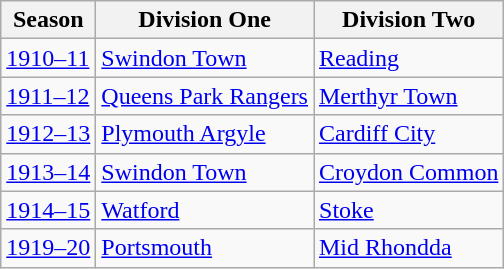<table class="wikitable" style="text-align: left">
<tr>
<th>Season</th>
<th>Division One</th>
<th>Division Two</th>
</tr>
<tr>
<td><a href='#'>1910–11</a></td>
<td><a href='#'>Swindon Town</a></td>
<td><a href='#'>Reading</a></td>
</tr>
<tr>
<td><a href='#'>1911–12</a></td>
<td><a href='#'>Queens Park Rangers</a></td>
<td><a href='#'>Merthyr Town</a></td>
</tr>
<tr>
<td><a href='#'>1912–13</a></td>
<td><a href='#'>Plymouth Argyle</a></td>
<td><a href='#'>Cardiff City</a></td>
</tr>
<tr>
<td><a href='#'>1913–14</a></td>
<td><a href='#'>Swindon Town</a></td>
<td><a href='#'>Croydon Common</a></td>
</tr>
<tr>
<td><a href='#'>1914–15</a></td>
<td><a href='#'>Watford</a></td>
<td><a href='#'>Stoke</a></td>
</tr>
<tr>
<td><a href='#'>1919–20</a></td>
<td><a href='#'>Portsmouth</a></td>
<td><a href='#'>Mid Rhondda</a></td>
</tr>
</table>
